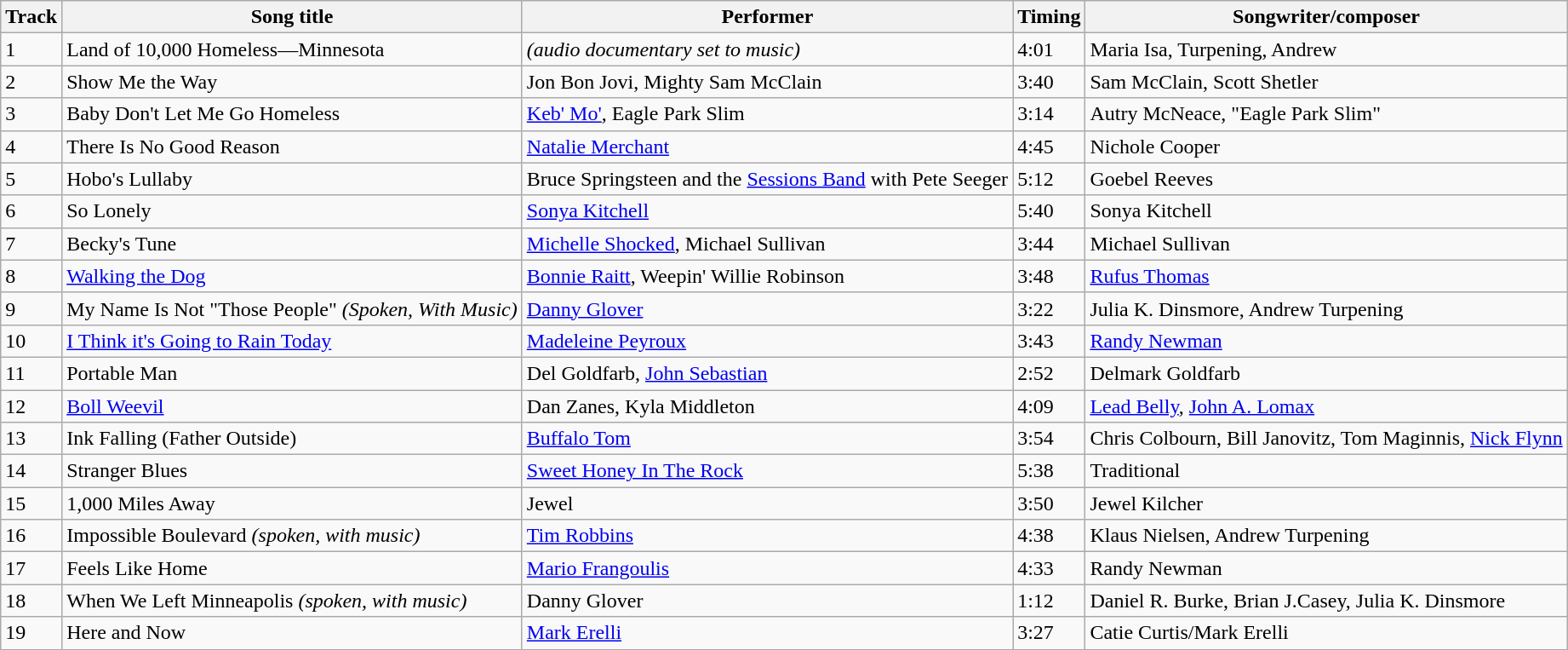<table class="wikitable">
<tr>
<th>Track</th>
<th>Song title</th>
<th>Performer</th>
<th>Timing</th>
<th>Songwriter/composer</th>
</tr>
<tr>
<td>1</td>
<td>Land of 10,000 Homeless—Minnesota</td>
<td><em>(audio documentary set to music)</em></td>
<td>4:01</td>
<td>Maria Isa, Turpening, Andrew</td>
</tr>
<tr>
<td>2</td>
<td>Show Me the Way</td>
<td>Jon Bon Jovi, Mighty Sam McClain</td>
<td>3:40</td>
<td>Sam McClain, Scott Shetler</td>
</tr>
<tr>
<td>3</td>
<td>Baby Don't Let Me Go Homeless</td>
<td><a href='#'>Keb' Mo'</a>, Eagle Park Slim</td>
<td>3:14</td>
<td>Autry McNeace,  "Eagle Park Slim"</td>
</tr>
<tr>
<td>4</td>
<td>There Is No Good Reason</td>
<td><a href='#'>Natalie Merchant</a></td>
<td>4:45</td>
<td>Nichole Cooper</td>
</tr>
<tr>
<td>5</td>
<td>Hobo's Lullaby</td>
<td>Bruce Springsteen and the <a href='#'>Sessions Band</a> with Pete Seeger</td>
<td>5:12</td>
<td>Goebel Reeves</td>
</tr>
<tr>
<td>6</td>
<td>So Lonely</td>
<td><a href='#'>Sonya Kitchell</a></td>
<td>5:40</td>
<td>Sonya Kitchell</td>
</tr>
<tr>
<td>7</td>
<td>Becky's Tune</td>
<td><a href='#'>Michelle Shocked</a>, Michael Sullivan</td>
<td>3:44</td>
<td>Michael Sullivan</td>
</tr>
<tr>
<td>8</td>
<td><a href='#'>Walking the Dog</a></td>
<td><a href='#'>Bonnie Raitt</a>, Weepin' Willie Robinson</td>
<td>3:48</td>
<td><a href='#'>Rufus Thomas</a></td>
</tr>
<tr>
<td>9</td>
<td>My Name Is Not "Those People" <em>(Spoken, With Music)</em></td>
<td><a href='#'>Danny Glover</a></td>
<td>3:22</td>
<td>Julia K. Dinsmore, Andrew Turpening</td>
</tr>
<tr>
<td>10</td>
<td><a href='#'>I Think it's Going to Rain Today</a></td>
<td><a href='#'>Madeleine Peyroux</a></td>
<td>3:43</td>
<td><a href='#'>Randy Newman</a></td>
</tr>
<tr>
<td>11</td>
<td>Portable Man</td>
<td>Del Goldfarb, <a href='#'>John Sebastian</a></td>
<td>2:52</td>
<td>Delmark Goldfarb</td>
</tr>
<tr>
<td>12</td>
<td><a href='#'>Boll Weevil</a></td>
<td>Dan Zanes, Kyla Middleton</td>
<td>4:09</td>
<td><a href='#'>Lead Belly</a>, <a href='#'>John A. Lomax</a></td>
</tr>
<tr>
<td>13</td>
<td>Ink Falling (Father Outside)</td>
<td><a href='#'>Buffalo Tom</a></td>
<td>3:54</td>
<td>Chris Colbourn, Bill Janovitz, Tom Maginnis, <a href='#'>Nick Flynn</a></td>
</tr>
<tr>
<td>14</td>
<td>Stranger Blues</td>
<td><a href='#'>Sweet Honey In The Rock</a></td>
<td>5:38</td>
<td>Traditional</td>
</tr>
<tr>
<td>15</td>
<td>1,000 Miles Away</td>
<td>Jewel</td>
<td>3:50</td>
<td>Jewel Kilcher</td>
</tr>
<tr>
<td>16</td>
<td>Impossible Boulevard   <em>(spoken, with music)</em></td>
<td><a href='#'>Tim Robbins</a></td>
<td>4:38</td>
<td>Klaus Nielsen, Andrew Turpening</td>
</tr>
<tr>
<td>17</td>
<td>Feels Like Home</td>
<td><a href='#'>Mario Frangoulis</a></td>
<td>4:33</td>
<td>Randy Newman</td>
</tr>
<tr>
<td>18</td>
<td>When We Left Minneapolis <em>(spoken, with music)</em></td>
<td>Danny Glover</td>
<td>1:12</td>
<td>Daniel R. Burke, Brian J.Casey, Julia K. Dinsmore</td>
</tr>
<tr>
<td>19</td>
<td>Here and Now</td>
<td><a href='#'>Mark Erelli</a></td>
<td>3:27</td>
<td>Catie Curtis/Mark Erelli</td>
</tr>
</table>
